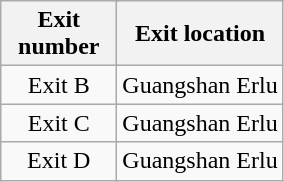<table class="wikitable">
<tr>
<th style="width:70px" colspan="2">Exit number</th>
<th>Exit location</th>
</tr>
<tr>
<td align="center" colspan="2">Exit B</td>
<td>Guangshan Erlu</td>
</tr>
<tr>
<td align="center" colspan="2">Exit C</td>
<td>Guangshan Erlu</td>
</tr>
<tr>
<td align="center" colspan="2">Exit D</td>
<td>Guangshan Erlu</td>
</tr>
</table>
